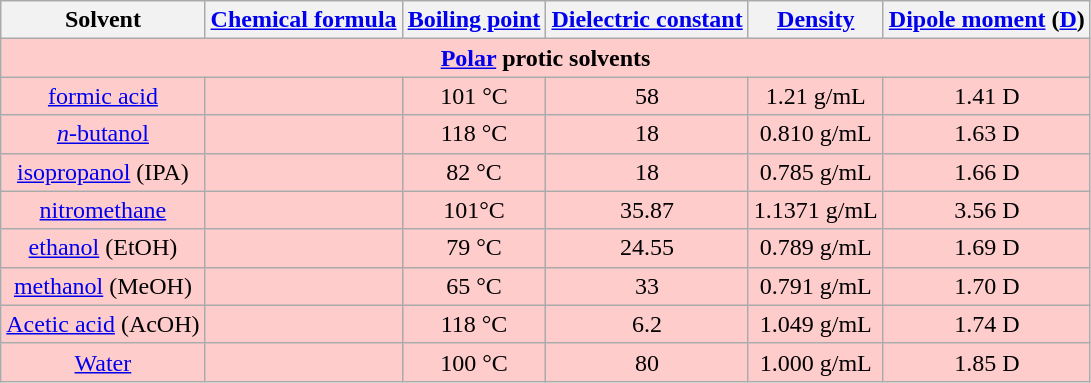<table class="wikitable" style="text-align:center;">
<tr>
<th>Solvent</th>
<th><a href='#'>Chemical formula</a></th>
<th><a href='#'>Boiling point</a></th>
<th><a href='#'>Dielectric constant</a></th>
<th><a href='#'>Density</a></th>
<th><a href='#'>Dipole moment</a> (<a href='#'>D</a>)<br></th>
</tr>
<tr bgcolor="#FFCCCC">
<td colspan="6"><strong><a href='#'>Polar</a> protic solvents</strong></td>
</tr>
<tr bgcolor="#FFCCCC">
<td><a href='#'>formic acid</a></td>
<td></td>
<td>101 °C</td>
<td>58</td>
<td>1.21 g/mL</td>
<td>1.41 D</td>
</tr>
<tr bgcolor="#FFCCCC">
<td><a href='#'><em>n</em>-butanol</a></td>
<td></td>
<td>118 °C</td>
<td>18</td>
<td>0.810 g/mL</td>
<td>1.63 D</td>
</tr>
<tr bgcolor="#FFCCCC">
<td><a href='#'>isopropanol</a> (IPA)</td>
<td></td>
<td>82 °C</td>
<td>18</td>
<td>0.785 g/mL</td>
<td>1.66 D</td>
</tr>
<tr bgcolor="#FFCCCC">
<td><a href='#'>nitromethane</a> </td>
<td></td>
<td>101°C</td>
<td>35.87</td>
<td>1.1371 g/mL</td>
<td>3.56 D</td>
</tr>
<tr bgcolor="#FFCCCC">
<td><a href='#'>ethanol</a> (EtOH)</td>
<td></td>
<td>79 °C</td>
<td>24.55</td>
<td>0.789 g/mL</td>
<td>1.69 D</td>
</tr>
<tr bgcolor="#FFCCCC">
<td><a href='#'>methanol</a> (MeOH)</td>
<td></td>
<td>65 °C</td>
<td>33</td>
<td>0.791 g/mL</td>
<td>1.70 D</td>
</tr>
<tr bgcolor="#FFCCCC">
<td><a href='#'>Acetic acid</a> (AcOH)</td>
<td></td>
<td>118 °C</td>
<td>6.2</td>
<td>1.049 g/mL</td>
<td>1.74 D</td>
</tr>
<tr bgcolor="#FFCCCC">
<td><a href='#'>Water</a></td>
<td></td>
<td>100 °C</td>
<td>80</td>
<td>1.000 g/mL</td>
<td>1.85 D</td>
</tr>
</table>
